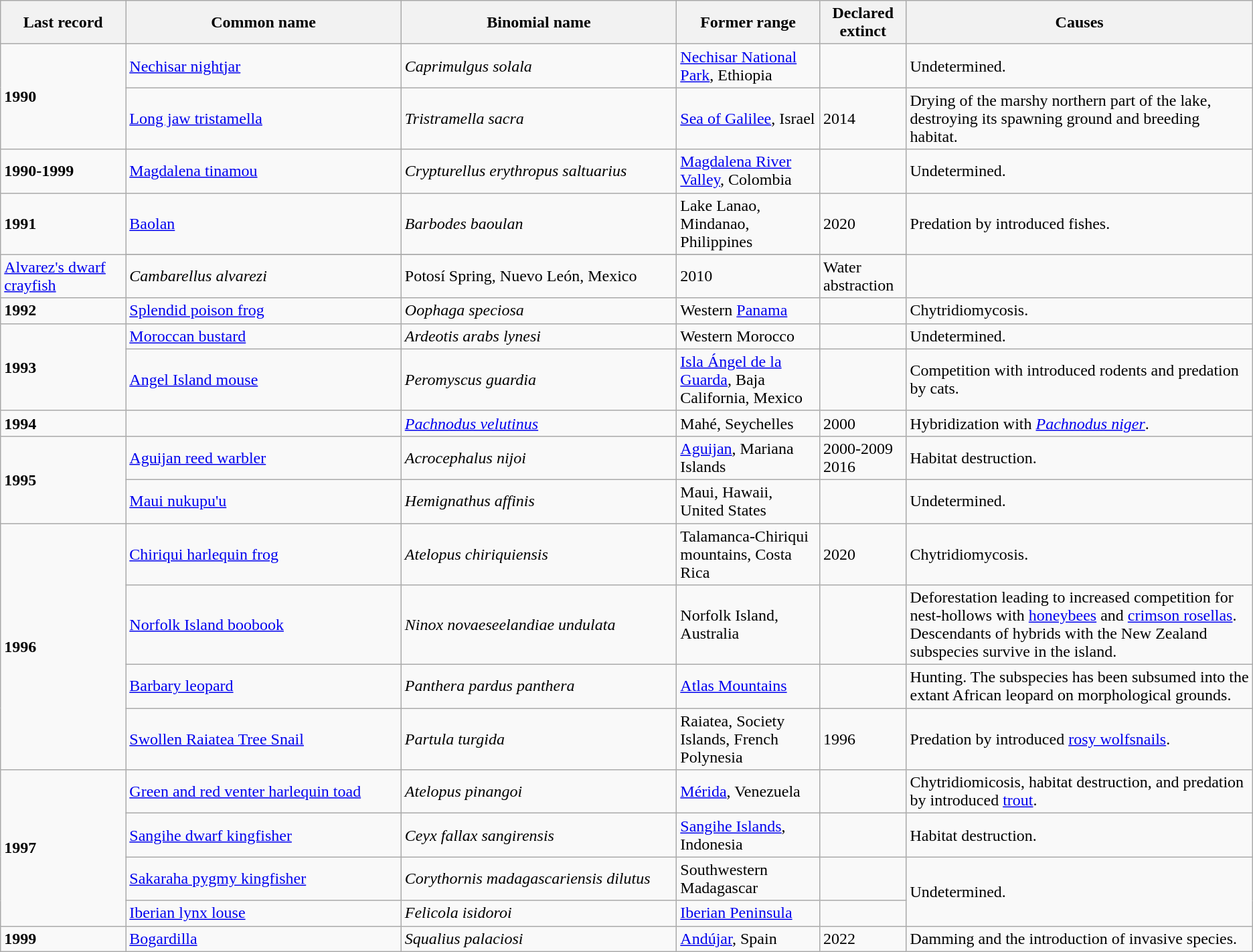<table class="wikitable sortable">
<tr>
<th style="width:10%;">Last record</th>
<th style="width:22%;">Common name</th>
<th style="width:22%;">Binomial name</th>
<th>Former range</th>
<th>Declared extinct</th>
<th>Causes</th>
</tr>
<tr>
<td rowspan="2"><strong>1990</strong></td>
<td><a href='#'>Nechisar nightjar</a></td>
<td><em>Caprimulgus solala</em></td>
<td><a href='#'>Nechisar National Park</a>, Ethiopia</td>
<td></td>
<td>Undetermined.</td>
</tr>
<tr>
<td><a href='#'>Long jaw tristamella</a></td>
<td><em>Tristramella sacra</em></td>
<td><a href='#'>Sea of Galilee</a>, Israel</td>
<td>2014 </td>
<td>Drying of the marshy northern part of the lake, destroying its spawning ground and breeding habitat.</td>
</tr>
<tr>
<td><strong>1990-1999</strong></td>
<td><a href='#'>Magdalena tinamou</a></td>
<td><em>Crypturellus erythropus saltuarius</em></td>
<td><a href='#'>Magdalena River Valley</a>, Colombia</td>
<td></td>
<td>Undetermined.</td>
</tr>
<tr>
<td rowspan="2"><strong>1991</strong></td>
<td><a href='#'>Baolan</a></td>
<td><em>Barbodes baoulan</em></td>
<td>Lake Lanao, Mindanao, Philippines</td>
<td>2020 </td>
<td>Predation by introduced fishes.</td>
</tr>
<tr>
</tr>
<tr>
<td><a href='#'>Alvarez's dwarf crayfish</a></td>
<td><em>Cambarellus alvarezi</em></td>
<td>Potosí Spring, Nuevo León, Mexico</td>
<td>2010 </td>
<td>Water abstraction</td>
</tr>
<tr>
<td><strong>1992</strong></td>
<td><a href='#'>Splendid poison frog</a></td>
<td><em>Oophaga speciosa</em></td>
<td>Western <a href='#'>Panama</a></td>
<td></td>
<td>Chytridiomycosis.</td>
</tr>
<tr>
<td rowspan="2"><strong>1993</strong></td>
<td><a href='#'>Moroccan bustard</a></td>
<td><em>Ardeotis arabs lynesi</em></td>
<td>Western Morocco</td>
<td></td>
<td>Undetermined.</td>
</tr>
<tr>
<td><a href='#'>Angel Island mouse</a></td>
<td><em>Peromyscus guardia</em></td>
<td><a href='#'>Isla Ángel de la Guarda</a>, Baja California, Mexico</td>
<td></td>
<td>Competition with introduced rodents and predation by cats.</td>
</tr>
<tr>
<td><strong>1994</strong></td>
<td></td>
<td><em><a href='#'>Pachnodus velutinus</a></em></td>
<td>Mahé, Seychelles</td>
<td>2000 </td>
<td>Hybridization with <em><a href='#'>Pachnodus niger</a></em>.</td>
</tr>
<tr>
<td rowspan="2"><strong>1995</strong></td>
<td><a href='#'>Aguijan reed warbler</a></td>
<td><em>Acrocephalus nijoi</em></td>
<td><a href='#'>Aguijan</a>, Mariana Islands</td>
<td>2000-2009<br>2016 </td>
<td>Habitat destruction.</td>
</tr>
<tr>
<td><a href='#'>Maui nukupu'u</a></td>
<td><em>Hemignathus affinis</em></td>
<td>Maui, Hawaii, United States</td>
<td></td>
<td>Undetermined.</td>
</tr>
<tr>
<td rowspan="4"><strong>1996</strong></td>
<td><a href='#'>Chiriqui harlequin frog</a></td>
<td><em>Atelopus chiriquiensis</em></td>
<td>Talamanca-Chiriqui mountains, Costa Rica</td>
<td>2020 </td>
<td>Chytridiomycosis.</td>
</tr>
<tr>
<td><a href='#'>Norfolk Island boobook</a></td>
<td><em>Ninox novaeseelandiae undulata</em></td>
<td>Norfolk Island, Australia</td>
<td></td>
<td>Deforestation leading to increased competition for nest-hollows with <a href='#'>honeybees</a> and <a href='#'>crimson rosellas</a>. Descendants of hybrids with the New Zealand subspecies survive in the island.</td>
</tr>
<tr>
<td><a href='#'>Barbary leopard</a></td>
<td><em>Panthera pardus panthera</em></td>
<td><a href='#'>Atlas Mountains</a></td>
<td></td>
<td>Hunting. The subspecies has been subsumed into the extant African leopard on morphological grounds.</td>
</tr>
<tr>
<td><a href='#'>Swollen Raiatea Tree Snail</a></td>
<td><em>Partula turgida</em></td>
<td>Raiatea, Society Islands, French Polynesia</td>
<td>1996 </td>
<td>Predation by introduced <a href='#'>rosy wolfsnails</a>.</td>
</tr>
<tr>
<td rowspan="4"><strong>1997</strong></td>
<td><a href='#'>Green and red venter harlequin toad</a></td>
<td><em>Atelopus pinangoi</em></td>
<td><a href='#'>Mérida</a>, Venezuela</td>
<td></td>
<td>Chytridiomicosis, habitat destruction, and predation by introduced <a href='#'>trout</a>.</td>
</tr>
<tr>
<td><a href='#'>Sangihe dwarf kingfisher</a></td>
<td><em>Ceyx fallax sangirensis</em></td>
<td><a href='#'>Sangihe Islands</a>, Indonesia</td>
<td></td>
<td>Habitat destruction.</td>
</tr>
<tr>
<td><a href='#'>Sakaraha pygmy kingfisher</a></td>
<td><em>Corythornis madagascariensis dilutus</em></td>
<td>Southwestern Madagascar</td>
<td></td>
<td rowspan="2">Undetermined.</td>
</tr>
<tr>
<td><a href='#'>Iberian lynx louse</a></td>
<td><em>Felicola isidoroi</em></td>
<td><a href='#'>Iberian Peninsula</a></td>
<td></td>
</tr>
<tr>
<td><strong>1999</strong></td>
<td><a href='#'>Bogardilla</a></td>
<td><em>Squalius palaciosi</em></td>
<td><a href='#'>Andújar</a>, Spain</td>
<td>2022 </td>
<td>Damming and the introduction of invasive species.</td>
</tr>
</table>
